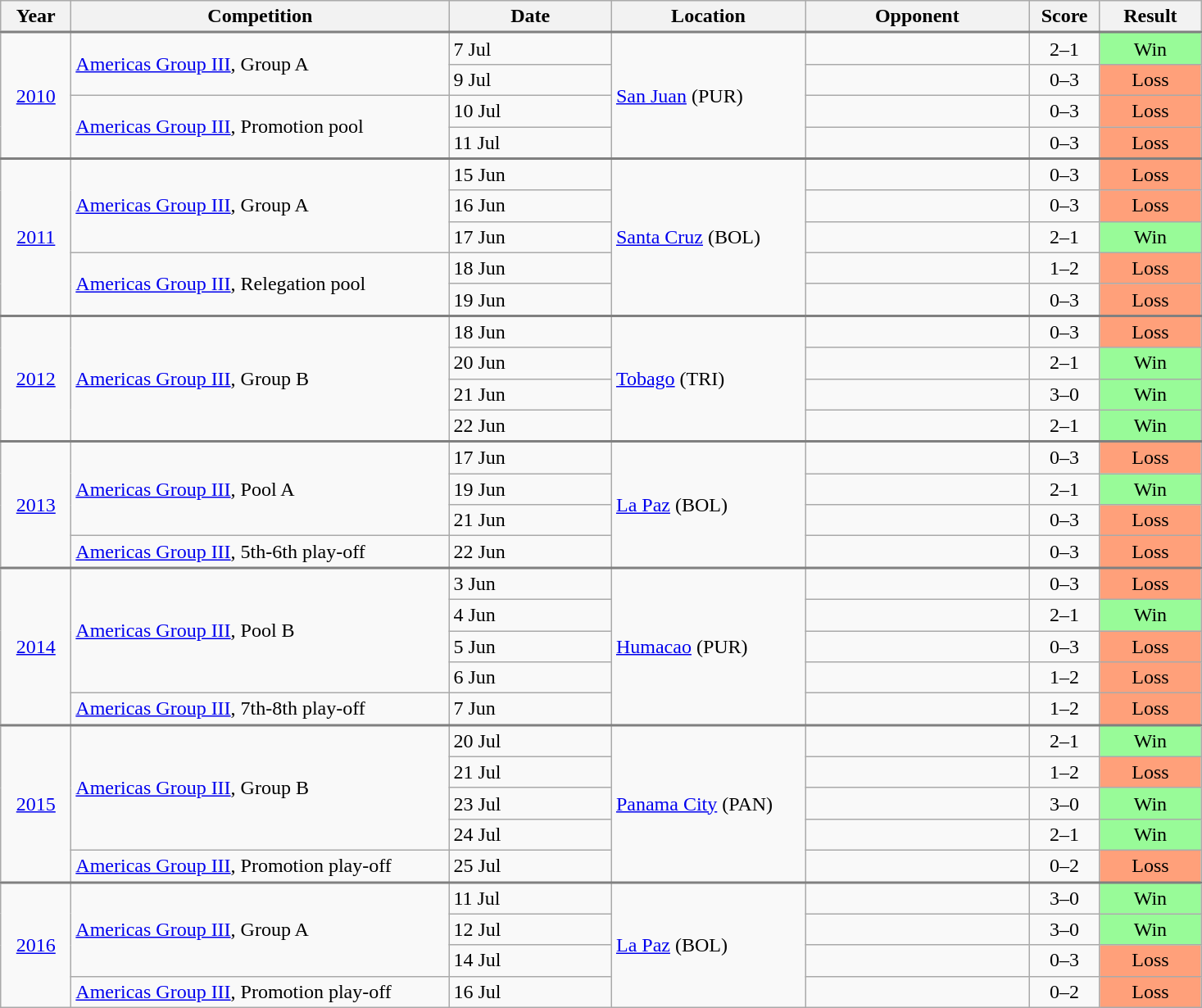<table class="wikitable collapsible collapsed">
<tr>
<th style="width:50px;">Year</th>
<th style="width:300px;">Competition</th>
<th style="width:125px;">Date</th>
<th style="width:150px;">Location</th>
<th style="width:175px;">Opponent</th>
<th style="width:50px;">Score</th>
<th style="width:75px;">Result</th>
</tr>
<tr style="border-top:2px solid gray;">
<td style="text-align:center;" rowspan=4><a href='#'>2010</a></td>
<td rowspan=2><a href='#'>Americas Group III</a>, Group A</td>
<td>7 Jul</td>
<td rowspan=4><a href='#'>San Juan</a> (PUR)</td>
<td></td>
<td style="text-align:center;">2–1</td>
<td style="text-align:center; background:#98fb98;">Win</td>
</tr>
<tr>
<td>9 Jul</td>
<td></td>
<td style="text-align:center;">0–3</td>
<td style="text-align:center; background:#ffa07a;">Loss</td>
</tr>
<tr>
<td rowspan=2><a href='#'>Americas Group III</a>, Promotion pool</td>
<td>10 Jul</td>
<td></td>
<td style="text-align:center;">0–3</td>
<td style="text-align:center; background:#ffa07a;">Loss</td>
</tr>
<tr>
<td>11 Jul</td>
<td></td>
<td style="text-align:center;">0–3</td>
<td style="text-align:center; background:#ffa07a;">Loss</td>
</tr>
<tr style="border-top:2px solid gray;">
<td style="text-align:center;" rowspan=5><a href='#'>2011</a></td>
<td rowspan=3><a href='#'>Americas Group III</a>, Group A</td>
<td>15 Jun</td>
<td rowspan=5><a href='#'>Santa Cruz</a> (BOL)</td>
<td></td>
<td style="text-align:center;">0–3</td>
<td style="text-align:center; background:#ffa07a;">Loss</td>
</tr>
<tr>
<td>16 Jun</td>
<td></td>
<td style="text-align:center;">0–3</td>
<td style="text-align:center; background:#ffa07a;">Loss</td>
</tr>
<tr>
<td>17 Jun</td>
<td></td>
<td style="text-align:center;">2–1</td>
<td style="text-align:center; background:#98fb98;">Win</td>
</tr>
<tr>
<td rowspan=2><a href='#'>Americas Group III</a>, Relegation pool</td>
<td>18 Jun</td>
<td></td>
<td style="text-align:center;">1–2</td>
<td style="text-align:center; background:#ffa07a;">Loss</td>
</tr>
<tr>
<td>19 Jun</td>
<td></td>
<td style="text-align:center;">0–3</td>
<td style="text-align:center; background:#ffa07a;">Loss</td>
</tr>
<tr style="border-top:2px solid gray;">
<td style="text-align:center;" rowspan=4><a href='#'>2012</a></td>
<td rowspan=4><a href='#'>Americas Group III</a>, Group B</td>
<td>18 Jun</td>
<td rowspan=4><a href='#'>Tobago</a> (TRI)</td>
<td></td>
<td style="text-align:center;">0–3</td>
<td style="text-align:center; background:#ffa07a;">Loss</td>
</tr>
<tr>
<td>20 Jun</td>
<td></td>
<td style="text-align:center;">2–1</td>
<td style="text-align:center; background:#98fb98;">Win</td>
</tr>
<tr>
<td>21 Jun</td>
<td></td>
<td style="text-align:center;">3–0</td>
<td style="text-align:center; background:#98fb98;">Win</td>
</tr>
<tr>
<td>22 Jun</td>
<td></td>
<td style="text-align:center;">2–1</td>
<td style="text-align:center; background:#98fb98;">Win</td>
</tr>
<tr style="border-top:2px solid gray;">
<td style="text-align:center;" rowspan=4><a href='#'>2013</a></td>
<td rowspan=3><a href='#'>Americas Group III</a>, Pool A</td>
<td>17 Jun</td>
<td rowspan=4><a href='#'>La Paz</a> (BOL)</td>
<td></td>
<td style="text-align:center;">0–3</td>
<td style="text-align:center; background:#ffa07a;">Loss</td>
</tr>
<tr>
<td>19 Jun</td>
<td></td>
<td style="text-align:center;">2–1</td>
<td style="text-align:center; background:#98fb98;">Win</td>
</tr>
<tr>
<td>21 Jun</td>
<td></td>
<td style="text-align:center;">0–3</td>
<td style="text-align:center; background:#ffa07a;">Loss</td>
</tr>
<tr>
<td><a href='#'>Americas Group III</a>, 5th-6th play-off</td>
<td>22 Jun</td>
<td></td>
<td style="text-align:center;">0–3</td>
<td style="text-align:center; background:#ffa07a;">Loss</td>
</tr>
<tr style="border-top:2px solid gray;">
<td style="text-align:center;" rowspan=5><a href='#'>2014</a></td>
<td rowspan=4><a href='#'>Americas Group III</a>, Pool B</td>
<td>3 Jun</td>
<td rowspan=5><a href='#'>Humacao</a> (PUR)</td>
<td></td>
<td style="text-align:center;">0–3</td>
<td style="text-align:center; background:#ffa07a;">Loss</td>
</tr>
<tr>
<td>4 Jun</td>
<td></td>
<td style="text-align:center;">2–1</td>
<td style="text-align:center; background:#98fb98;">Win</td>
</tr>
<tr>
<td>5 Jun</td>
<td></td>
<td style="text-align:center;">0–3</td>
<td style="text-align:center; background:#ffa07a;">Loss</td>
</tr>
<tr>
<td>6 Jun</td>
<td></td>
<td style="text-align:center;">1–2</td>
<td style="text-align:center; background:#ffa07a;">Loss</td>
</tr>
<tr>
<td><a href='#'>Americas Group III</a>, 7th-8th play-off</td>
<td>7 Jun</td>
<td></td>
<td style="text-align:center;">1–2</td>
<td style="text-align:center; background:#ffa07a;">Loss</td>
</tr>
<tr style="border-top:2px solid gray;">
<td style="text-align:center;" rowspan=5><a href='#'>2015</a></td>
<td rowspan=4><a href='#'>Americas Group III</a>, Group B</td>
<td>20 Jul</td>
<td rowspan=5><a href='#'>Panama City</a> (PAN)</td>
<td></td>
<td style="text-align:center;">2–1</td>
<td style="text-align:center; background:#98fb98;">Win</td>
</tr>
<tr>
<td>21 Jul</td>
<td></td>
<td style="text-align:center;">1–2</td>
<td style="text-align:center; background:#ffa07a;">Loss</td>
</tr>
<tr>
<td>23 Jul</td>
<td></td>
<td style="text-align:center;">3–0</td>
<td style="text-align:center; background:#98fb98;">Win</td>
</tr>
<tr>
<td>24 Jul</td>
<td></td>
<td style="text-align:center;">2–1</td>
<td style="text-align:center; background:#98fb98;">Win</td>
</tr>
<tr>
<td><a href='#'>Americas Group III</a>, Promotion play-off</td>
<td>25 Jul</td>
<td></td>
<td style="text-align:center;">0–2</td>
<td style="text-align:center; background:#ffa07a;">Loss</td>
</tr>
<tr style="border-top:2px solid gray;">
<td style="text-align:center;" rowspan=4><a href='#'>2016</a></td>
<td rowspan=3><a href='#'>Americas Group III</a>, Group A</td>
<td>11 Jul</td>
<td rowspan=4><a href='#'>La Paz</a> (BOL)</td>
<td></td>
<td style="text-align:center;">3–0</td>
<td style="text-align:center; background:#98fb98;">Win</td>
</tr>
<tr>
<td>12 Jul</td>
<td></td>
<td style="text-align:center;">3–0</td>
<td style="text-align:center; background:#98fb98;">Win</td>
</tr>
<tr>
<td>14 Jul</td>
<td></td>
<td style="text-align:center;">0–3</td>
<td style="text-align:center; background:#ffa07a;">Loss</td>
</tr>
<tr>
<td><a href='#'>Americas Group III</a>, Promotion play-off</td>
<td>16 Jul</td>
<td></td>
<td style="text-align:center;">0–2</td>
<td style="text-align:center; background:#ffa07a;">Loss</td>
</tr>
</table>
